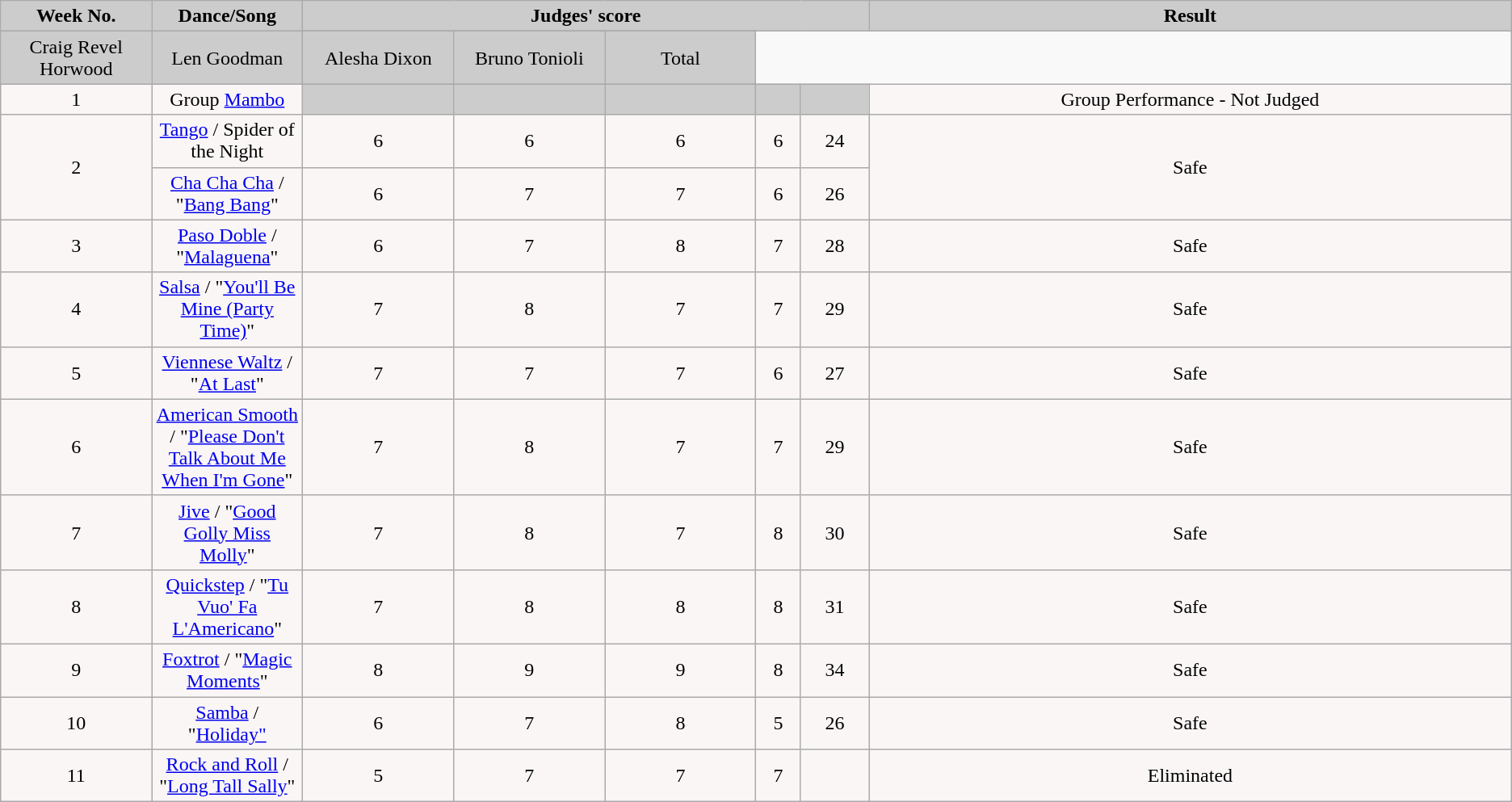<table class="wikitable">
<tr>
<td rowspan="2" bgcolor="CCCCCC" align="Center"><strong>Week No.</strong></td>
<td rowspan="2" bgcolor="CCCCCC" align="Center"><strong>Dance/Song</strong></td>
<td colspan="5" bgcolor="CCCCCC" align="Center"><strong>Judges' score</strong></td>
<td rowspan="2" bgcolor="CCCCCC" align="Center"><strong>Result</strong></td>
</tr>
<tr>
</tr>
<tr>
<td bgcolor="CCCCCC" width="10%" align="center">Craig Revel Horwood</td>
<td bgcolor="CCCCCC" width="10%" align="center">Len Goodman</td>
<td bgcolor="CCCCCC" width="10%" align="center">Alesha Dixon</td>
<td bgcolor="CCCCCC" width="10%" align="center">Bruno Tonioli</td>
<td bgcolor="CCCCCC" width="10%" align="center">Total</td>
</tr>
<tr>
</tr>
<tr>
<td align="center" bgcolor="FAF6F6">1</td>
<td align="center" bgcolor="FAF6F6">Group <a href='#'>Mambo</a></td>
<td align="center" bgcolor="CCCCCC"></td>
<td align="center" bgcolor="CCCCCC"></td>
<td align="center" bgcolor="CCCCCC"></td>
<td align="center" bgcolor="CCCCCC"></td>
<td align="center" bgcolor="CCCCCC"></td>
<td align="center" bgcolor="FAF6F6">Group Performance - Not Judged</td>
</tr>
<tr>
<td align="center" bgcolor="FAF6F6" rowspan="2">2</td>
<td align="center" bgcolor="FAF6F6"><a href='#'>Tango</a> / Spider of the Night</td>
<td align="center" bgcolor="FAF6F6">6</td>
<td align="center" bgcolor="FAF6F6">6</td>
<td align="center" bgcolor="FAF6F6">6</td>
<td align="center" bgcolor="FAF6F6">6</td>
<td align="center" bgcolor="FAF6F6">24</td>
<td align="center" bgcolor="FAF6F6" rowspan="2">Safe</td>
</tr>
<tr>
<td align="center" bgcolor="FAF6F6"><a href='#'>Cha Cha Cha</a> / "<a href='#'>Bang Bang</a>"</td>
<td align="center" bgcolor="FAF6F6">6</td>
<td align="center" bgcolor="FAF6F6">7</td>
<td align="center" bgcolor="FAF6F6">7</td>
<td align="center" bgcolor="FAF6F6">6</td>
<td align="center" bgcolor="FAF6F6">26</td>
</tr>
<tr>
<td align="center" bgcolor="FAF6F6">3</td>
<td align="center" bgcolor="FAF6F6"><a href='#'>Paso Doble</a> / "<a href='#'>Malaguena</a>"</td>
<td align="center" bgcolor="FAF6F6">6</td>
<td align="center" bgcolor="FAF6F6">7</td>
<td align="center" bgcolor="FAF6F6">8</td>
<td align="center" bgcolor="FAF6F6">7</td>
<td align="center" bgcolor="FAF6F6">28</td>
<td align="center" bgcolor="FAF6F6">Safe</td>
</tr>
<tr>
<td align="center" bgcolor="FAF6F6">4</td>
<td align="center" bgcolor="FAF6F6"><a href='#'>Salsa</a> / "<a href='#'>You'll Be Mine (Party Time)</a>"</td>
<td align="center" bgcolor="FAF6F6">7</td>
<td align="center" bgcolor="FAF6F6">8</td>
<td align="center" bgcolor="FAF6F6">7</td>
<td align="center" bgcolor="FAF6F6">7</td>
<td align="center" bgcolor="FAF6F6">29</td>
<td align="center" bgcolor="FAF6F6">Safe</td>
</tr>
<tr>
<td align="center" bgcolor="FAF6F6">5</td>
<td align="center" bgcolor="FAF6F6"><a href='#'>Viennese Waltz</a> / "<a href='#'>At Last</a>"</td>
<td align="center" bgcolor="FAF6F6">7</td>
<td align="center" bgcolor="FAF6F6">7</td>
<td align="center" bgcolor="FAF6F6">7</td>
<td align="center" bgcolor="FAF6F6">6</td>
<td align="center" bgcolor="FAF6F6">27</td>
<td align="center" bgcolor="FAF6F6">Safe</td>
</tr>
<tr>
<td align="center" bgcolor="FAF6F6">6</td>
<td align="center" bgcolor="FAF6F6"><a href='#'>American Smooth</a> / "<a href='#'>Please Don't Talk About Me When I'm Gone</a>"</td>
<td align="center" bgcolor="FAF6F6">7</td>
<td align="center" bgcolor="FAF6F6">8</td>
<td align="center" bgcolor="FAF6F6">7</td>
<td align="center" bgcolor="FAF6F6">7</td>
<td align="center" bgcolor="FAF6F6">29</td>
<td align="center" bgcolor="FAF6F6">Safe</td>
</tr>
<tr>
<td align="center" bgcolor="FAF6F6">7</td>
<td align="center" bgcolor="FAF6F6"><a href='#'>Jive</a> / "<a href='#'>Good Golly Miss Molly</a>"</td>
<td align="center" bgcolor="FAF6F6">7</td>
<td align="center" bgcolor="FAF6F6">8</td>
<td align="center" bgcolor="FAF6F6">7</td>
<td align="center" bgcolor="FAF6F6">8</td>
<td align="center" bgcolor="FAF6F6">30</td>
<td align="center" bgcolor="FAF6F6">Safe</td>
</tr>
<tr>
<td align="center" bgcolor="FAF6F6">8</td>
<td align="center" bgcolor="FAF6F6"><a href='#'>Quickstep</a> / "<a href='#'>Tu Vuo' Fa L'Americano</a>"</td>
<td align="center" bgcolor="FAF6F6">7</td>
<td align="center" bgcolor="FAF6F6">8</td>
<td align="center" bgcolor="FAF6F6">8</td>
<td align="center" bgcolor="FAF6F6">8</td>
<td align="center" bgcolor="FAF6F6">31</td>
<td align="center" bgcolor="FAF6F6">Safe</td>
</tr>
<tr>
<td align="center" bgcolor="FAF6F6">9</td>
<td align="center" bgcolor="FAF6F6"><a href='#'>Foxtrot</a> / "<a href='#'>Magic Moments</a>"</td>
<td align="center" bgcolor="FAF6F6">8</td>
<td align="center" bgcolor="FAF6F6">9</td>
<td align="center" bgcolor="FAF6F6">9</td>
<td align="center" bgcolor="FAF6F6">8</td>
<td align="center" bgcolor="FAF6F6">34</td>
<td align="center" bgcolor="FAF6F6">Safe</td>
</tr>
<tr>
<td align="center" bgcolor="FAF6F6">10</td>
<td align="center" bgcolor="FAF6F6"><a href='#'>Samba</a> / "<a href='#'>Holiday"</a></td>
<td align="center" bgcolor="FAF6F6">6</td>
<td align="center" bgcolor="FAF6F6">7</td>
<td align="center" bgcolor="FAF6F6">8</td>
<td align="center" bgcolor="FAF6F6">5</td>
<td align="center" bgcolor="FAF6F6">26</td>
<td align="center" bgcolor="FAF6F6">Safe</td>
</tr>
<tr>
<td align="center" bgcolor="FAF6F6">11</td>
<td align="center" bgcolor="FAF6F6"><a href='#'>Rock and Roll</a> / "<a href='#'>Long Tall Sally</a>"</td>
<td align="center" bgcolor="FAF6F6">5</td>
<td align="center" bgcolor="FAF6F6">7</td>
<td align="center" bgcolor="FAF6F6">7</td>
<td align="center" bgcolor="FAF6F6">7</td>
<td align="center" bgcolor="FAF6F6"></td>
<td align="center" bgcolor="FAF6F6">Eliminated</td>
</tr>
</table>
